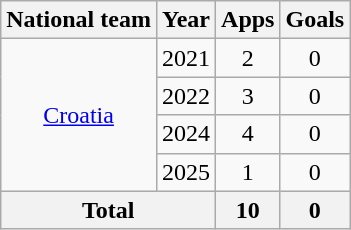<table class="wikitable" style="text-align:center">
<tr>
<th>National team</th>
<th>Year</th>
<th>Apps</th>
<th>Goals</th>
</tr>
<tr>
<td rowspan="4"><a href='#'>Croatia</a></td>
<td>2021</td>
<td>2</td>
<td>0</td>
</tr>
<tr>
<td>2022</td>
<td>3</td>
<td>0</td>
</tr>
<tr>
<td>2024</td>
<td>4</td>
<td>0</td>
</tr>
<tr>
<td>2025</td>
<td>1</td>
<td>0</td>
</tr>
<tr>
<th colspan="2">Total</th>
<th>10</th>
<th>0</th>
</tr>
</table>
